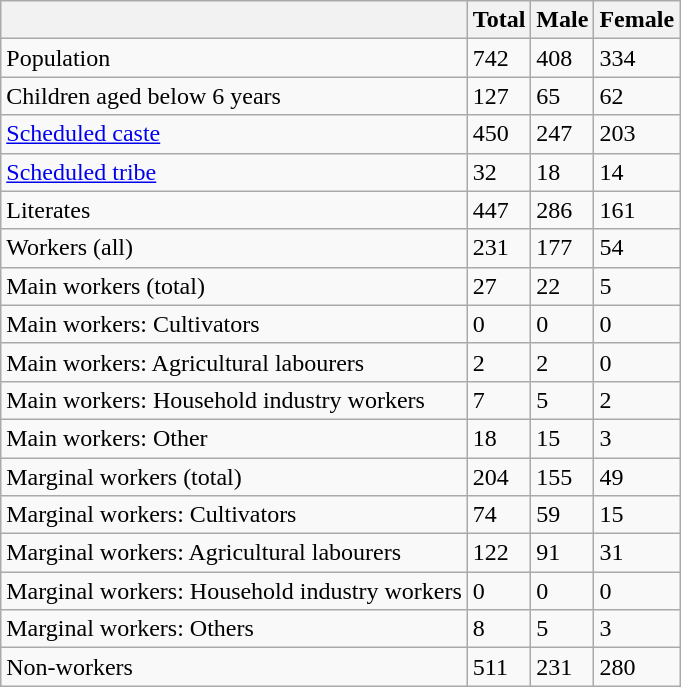<table class="wikitable sortable">
<tr>
<th></th>
<th>Total</th>
<th>Male</th>
<th>Female</th>
</tr>
<tr>
<td>Population</td>
<td>742</td>
<td>408</td>
<td>334</td>
</tr>
<tr>
<td>Children aged below 6 years</td>
<td>127</td>
<td>65</td>
<td>62</td>
</tr>
<tr>
<td><a href='#'>Scheduled caste</a></td>
<td>450</td>
<td>247</td>
<td>203</td>
</tr>
<tr>
<td><a href='#'>Scheduled tribe</a></td>
<td>32</td>
<td>18</td>
<td>14</td>
</tr>
<tr>
<td>Literates</td>
<td>447</td>
<td>286</td>
<td>161</td>
</tr>
<tr>
<td>Workers (all)</td>
<td>231</td>
<td>177</td>
<td>54</td>
</tr>
<tr>
<td>Main workers (total)</td>
<td>27</td>
<td>22</td>
<td>5</td>
</tr>
<tr>
<td>Main workers: Cultivators</td>
<td>0</td>
<td>0</td>
<td>0</td>
</tr>
<tr>
<td>Main workers: Agricultural labourers</td>
<td>2</td>
<td>2</td>
<td>0</td>
</tr>
<tr>
<td>Main workers: Household industry workers</td>
<td>7</td>
<td>5</td>
<td>2</td>
</tr>
<tr>
<td>Main workers: Other</td>
<td>18</td>
<td>15</td>
<td>3</td>
</tr>
<tr>
<td>Marginal workers (total)</td>
<td>204</td>
<td>155</td>
<td>49</td>
</tr>
<tr>
<td>Marginal workers: Cultivators</td>
<td>74</td>
<td>59</td>
<td>15</td>
</tr>
<tr>
<td>Marginal workers: Agricultural labourers</td>
<td>122</td>
<td>91</td>
<td>31</td>
</tr>
<tr>
<td>Marginal workers: Household industry workers</td>
<td>0</td>
<td>0</td>
<td>0</td>
</tr>
<tr>
<td>Marginal workers: Others</td>
<td>8</td>
<td>5</td>
<td>3</td>
</tr>
<tr>
<td>Non-workers</td>
<td>511</td>
<td>231</td>
<td>280</td>
</tr>
</table>
